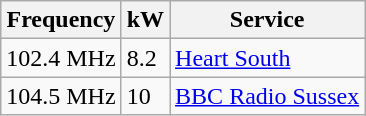<table class="wikitable sortable">
<tr>
<th>Frequency</th>
<th>kW</th>
<th>Service</th>
</tr>
<tr>
<td>102.4 MHz</td>
<td>8.2</td>
<td><a href='#'>Heart South</a></td>
</tr>
<tr>
<td>104.5 MHz</td>
<td>10</td>
<td><a href='#'>BBC Radio Sussex</a></td>
</tr>
</table>
